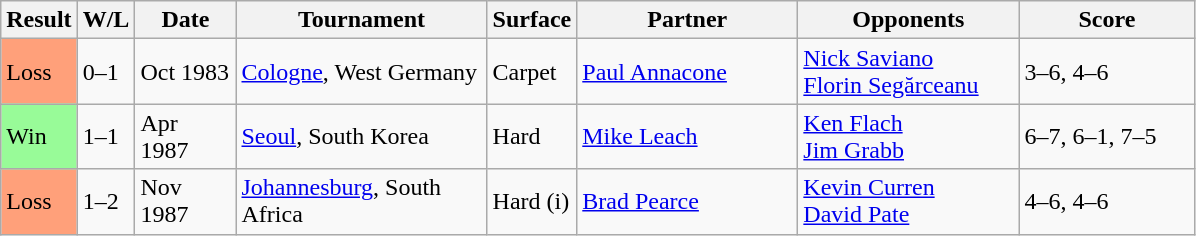<table class="sortable wikitable">
<tr>
<th style="width:40px">Result</th>
<th style="width:30px" class="unsortable">W/L</th>
<th style="width:60px">Date</th>
<th style="width:160px">Tournament</th>
<th style="width:50px">Surface</th>
<th style="width:140px">Partner</th>
<th style="width:140px">Opponents</th>
<th style="width:110px" class="unsortable">Score</th>
</tr>
<tr>
<td style="background:#ffa07a;">Loss</td>
<td>0–1</td>
<td>Oct 1983</td>
<td><a href='#'>Cologne</a>, West Germany</td>
<td>Carpet</td>
<td> <a href='#'>Paul Annacone</a></td>
<td> <a href='#'>Nick Saviano</a> <br>  <a href='#'>Florin Segărceanu</a></td>
<td>3–6, 4–6</td>
</tr>
<tr>
<td style="background:#98fb98;">Win</td>
<td>1–1</td>
<td>Apr 1987</td>
<td><a href='#'>Seoul</a>, South Korea</td>
<td>Hard</td>
<td> <a href='#'>Mike Leach</a></td>
<td> <a href='#'>Ken Flach</a> <br>  <a href='#'>Jim Grabb</a></td>
<td>6–7, 6–1, 7–5</td>
</tr>
<tr>
<td style="background:#ffa07a;">Loss</td>
<td>1–2</td>
<td>Nov 1987</td>
<td><a href='#'>Johannesburg</a>, South Africa</td>
<td>Hard (i)</td>
<td> <a href='#'>Brad Pearce</a></td>
<td> <a href='#'>Kevin Curren</a> <br>  <a href='#'>David Pate</a></td>
<td>4–6, 4–6</td>
</tr>
</table>
